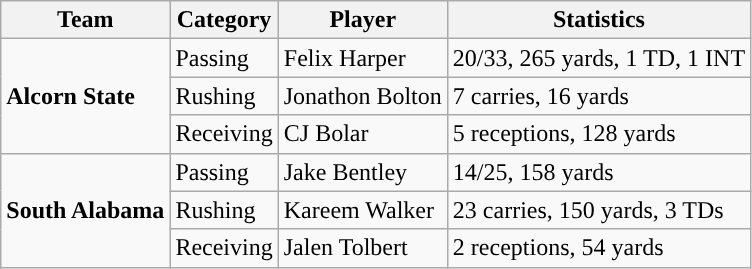<table class="wikitable" style="float: left;">
<tr>
<th>Team</th>
<th>Category</th>
<th>Player</th>
<th>Statistics</th>
</tr>
<tr>
<td rowspan=3><strong>Alcorn State</strong></td>
<td>Passing</td>
<td>Felix Harper</td>
<td>20/33, 265 yards, 1 TD, 1 INT</td>
</tr>
<tr>
<td>Rushing</td>
<td>Jonathon Bolton</td>
<td>7 carries, 16 yards</td>
</tr>
<tr>
<td>Receiving</td>
<td>CJ Bolar</td>
<td>5 receptions, 128 yards</td>
</tr>
<tr>
<td rowspan=3><strong>South Alabama</strong></td>
<td>Passing</td>
<td>Jake Bentley</td>
<td>14/25, 158 yards</td>
</tr>
<tr>
<td>Rushing</td>
<td>Kareem Walker</td>
<td>23 carries, 150 yards, 3 TDs</td>
</tr>
<tr>
<td>Receiving</td>
<td>Jalen Tolbert</td>
<td>2 receptions, 54 yards</td>
</tr>
</table>
